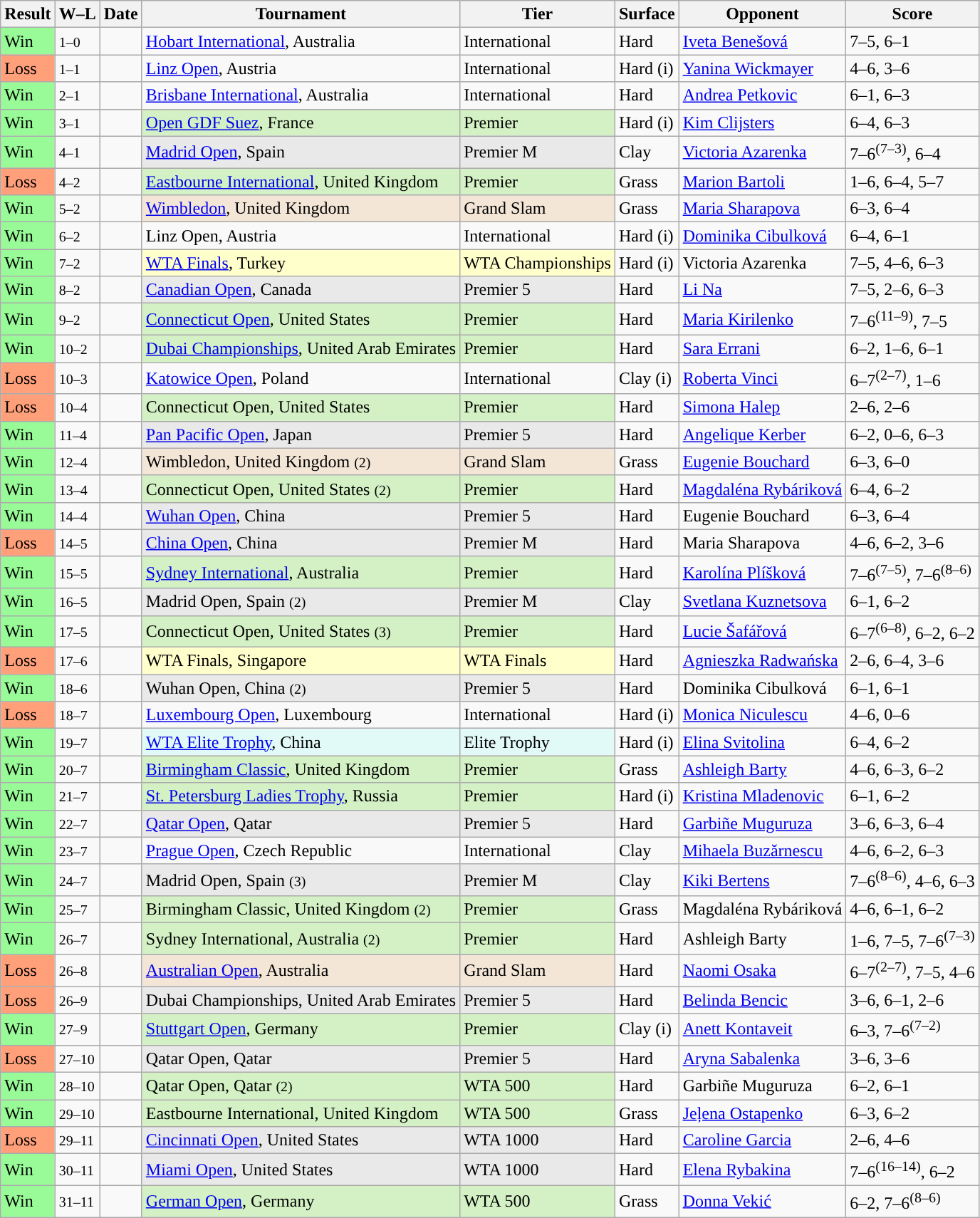<table class="sortable wikitable nowrap">
<tr>
<th>Result</th>
<th class="unsortable">W–L</th>
<th>Date</th>
<th>Tournament</th>
<th>Tier</th>
<th>Surface</th>
<th>Opponent</th>
<th class="unsortable">Score</th>
</tr>
<tr>
<td style="background:#98fb98;">Win</td>
<td><small>1–0</small></td>
<td><a href='#'></a></td>
<td><a href='#'>Hobart International</a>, Australia</td>
<td>International</td>
<td>Hard</td>
<td> <a href='#'>Iveta Benešová</a></td>
<td>7–5, 6–1</td>
</tr>
<tr>
<td style="background:#ffa07a;">Loss</td>
<td><small>1–1</small></td>
<td><a href='#'></a></td>
<td><a href='#'>Linz Open</a>, Austria</td>
<td>International</td>
<td>Hard (i)</td>
<td> <a href='#'>Yanina Wickmayer</a></td>
<td>4–6, 3–6</td>
</tr>
<tr>
<td style="background:#98fb98;">Win</td>
<td><small>2–1</small></td>
<td><a href='#'></a></td>
<td><a href='#'>Brisbane International</a>, Australia</td>
<td>International</td>
<td>Hard</td>
<td> <a href='#'>Andrea Petkovic</a></td>
<td>6–1, 6–3</td>
</tr>
<tr>
<td style="background:#98fb98;">Win</td>
<td><small>3–1</small></td>
<td><a href='#'></a></td>
<td style="background:#d4f1c5;"><a href='#'>Open GDF Suez</a>, France</td>
<td style="background:#d4f1c5;">Premier</td>
<td>Hard (i)</td>
<td> <a href='#'>Kim Clijsters</a></td>
<td>6–4, 6–3</td>
</tr>
<tr>
<td style="background:#98fb98;">Win</td>
<td><small>4–1</small></td>
<td><a href='#'></a></td>
<td style="background:#e9e9e9;"><a href='#'>Madrid Open</a>, Spain</td>
<td style="background:#e9e9e9;">Premier M</td>
<td>Clay</td>
<td> <a href='#'>Victoria Azarenka</a></td>
<td>7–6<sup>(7–3)</sup>, 6–4</td>
</tr>
<tr>
<td style="background:#ffa07a;">Loss</td>
<td><small>4–2</small></td>
<td><a href='#'></a></td>
<td style="background:#d4f1c5;"><a href='#'>Eastbourne International</a>, United Kingdom</td>
<td style="background:#d4f1c5;">Premier</td>
<td>Grass</td>
<td> <a href='#'>Marion Bartoli</a></td>
<td>1–6, 6–4, 5–7</td>
</tr>
<tr>
<td style="background:#98fb98;">Win</td>
<td><small>5–2</small></td>
<td><a href='#'></a></td>
<td style="background:#f3e6d7;"><a href='#'>Wimbledon</a>, United Kingdom</td>
<td style="background:#f3e6d7;">Grand Slam</td>
<td>Grass</td>
<td> <a href='#'>Maria Sharapova</a></td>
<td>6–3, 6–4</td>
</tr>
<tr>
<td style="background:#98fb98;">Win</td>
<td><small>6–2</small></td>
<td><a href='#'></a></td>
<td>Linz Open, Austria</td>
<td>International</td>
<td>Hard (i)</td>
<td> <a href='#'>Dominika Cibulková</a></td>
<td>6–4, 6–1</td>
</tr>
<tr>
<td style="background:#98fb98;">Win</td>
<td><small>7–2</small></td>
<td><a href='#'></a></td>
<td style="background:#FFFFCC;"><a href='#'>WTA Finals</a>, Turkey</td>
<td style="background:#FFFFCC;">WTA Championships</td>
<td>Hard (i)</td>
<td> Victoria Azarenka</td>
<td>7–5, 4–6, 6–3</td>
</tr>
<tr>
<td style="background:#98fb98;">Win</td>
<td><small>8–2</small></td>
<td><a href='#'></a></td>
<td style="background:#e9e9e9;"><a href='#'>Canadian Open</a>, Canada</td>
<td style="background:#e9e9e9;">Premier 5</td>
<td>Hard</td>
<td> <a href='#'>Li Na</a></td>
<td>7–5, 2–6, 6–3</td>
</tr>
<tr>
<td style="background:#98fb98;">Win</td>
<td><small>9–2</small></td>
<td><a href='#'></a></td>
<td style="background:#d4f1c5;"><a href='#'>Connecticut Open</a>, United States</td>
<td style="background:#d4f1c5;">Premier</td>
<td>Hard</td>
<td> <a href='#'>Maria Kirilenko</a></td>
<td>7–6<sup>(11–9)</sup>, 7–5</td>
</tr>
<tr>
<td style="background:#98fb98;">Win</td>
<td><small>10–2</small></td>
<td><a href='#'></a></td>
<td style="background:#d4f1c5;"><a href='#'>Dubai Championships</a>, United Arab Emirates</td>
<td style="background:#d4f1c5;">Premier</td>
<td>Hard</td>
<td> <a href='#'>Sara Errani</a></td>
<td>6–2, 1–6, 6–1</td>
</tr>
<tr>
<td style="background:#ffa07a;">Loss</td>
<td><small>10–3</small></td>
<td><a href='#'></a></td>
<td><a href='#'>Katowice Open</a>, Poland</td>
<td>International</td>
<td>Clay (i)</td>
<td> <a href='#'>Roberta Vinci</a></td>
<td>6–7<sup>(2–7)</sup>, 1–6</td>
</tr>
<tr>
<td style="background:#ffa07a;">Loss</td>
<td><small>10–4</small></td>
<td><a href='#'></a></td>
<td style="background:#d4f1c5;">Connecticut Open, United States</td>
<td style="background:#d4f1c5;">Premier</td>
<td>Hard</td>
<td> <a href='#'>Simona Halep</a></td>
<td>2–6, 2–6</td>
</tr>
<tr>
<td style="background:#98fb98;">Win</td>
<td><small>11–4</small></td>
<td><a href='#'></a></td>
<td style="background:#e9e9e9;"><a href='#'>Pan Pacific Open</a>, Japan</td>
<td style="background:#e9e9e9;">Premier 5</td>
<td>Hard</td>
<td> <a href='#'>Angelique Kerber</a></td>
<td>6–2, 0–6, 6–3</td>
</tr>
<tr>
<td style="background:#98fb98;">Win</td>
<td><small>12–4</small></td>
<td><a href='#'></a></td>
<td style="background:#f3e6d7;">Wimbledon, United Kingdom <small>(2)</small></td>
<td style="background:#f3e6d7;">Grand Slam</td>
<td>Grass</td>
<td> <a href='#'>Eugenie Bouchard</a></td>
<td>6–3, 6–0</td>
</tr>
<tr>
<td style="background:#98fb98;">Win</td>
<td><small>13–4</small></td>
<td><a href='#'></a></td>
<td style="background:#d4f1c5;">Connecticut Open, United States <small>(2)</small></td>
<td style="background:#d4f1c5;">Premier</td>
<td>Hard</td>
<td> <a href='#'>Magdaléna Rybáriková</a></td>
<td>6–4, 6–2</td>
</tr>
<tr>
<td style="background:#98fb98;">Win</td>
<td><small>14–4</small></td>
<td><a href='#'></a></td>
<td style="background:#e9e9e9;"><a href='#'>Wuhan Open</a>, China</td>
<td style="background:#e9e9e9;">Premier 5</td>
<td>Hard</td>
<td> Eugenie Bouchard</td>
<td>6–3, 6–4</td>
</tr>
<tr>
<td style="background:#ffa07a;">Loss</td>
<td><small>14–5</small></td>
<td><a href='#'></a></td>
<td style="background:#e9e9e9;"><a href='#'>China Open</a>, China</td>
<td style="background:#e9e9e9;">Premier M</td>
<td>Hard</td>
<td> Maria Sharapova</td>
<td>4–6, 6–2, 3–6</td>
</tr>
<tr>
<td style="background:#98fb98;">Win</td>
<td><small>15–5</small></td>
<td><a href='#'></a></td>
<td style="background:#d4f1c5;"><a href='#'>Sydney International</a>, Australia</td>
<td style="background:#d4f1c5;">Premier</td>
<td>Hard</td>
<td> <a href='#'>Karolína Plíšková</a></td>
<td>7–6<sup>(7–5)</sup>, 7–6<sup>(8–6)</sup></td>
</tr>
<tr>
<td style="background:#98fb98;">Win</td>
<td><small>16–5</small></td>
<td><a href='#'></a></td>
<td style="background:#e9e9e9;">Madrid Open, Spain <small>(2)</small></td>
<td style="background:#e9e9e9;">Premier M</td>
<td>Clay</td>
<td> <a href='#'>Svetlana Kuznetsova</a></td>
<td>6–1, 6–2</td>
</tr>
<tr>
<td style="background:#98fb98;">Win</td>
<td><small>17–5</small></td>
<td><a href='#'></a></td>
<td style="background:#d4f1c5;">Connecticut Open, United States <small>(3)</small></td>
<td style="background:#d4f1c5;">Premier</td>
<td>Hard</td>
<td> <a href='#'>Lucie Šafářová</a></td>
<td>6–7<sup>(6–8)</sup>, 6–2, 6–2</td>
</tr>
<tr>
<td style="background:#ffa07a;">Loss</td>
<td><small>17–6</small></td>
<td><a href='#'></a></td>
<td style="background:#FFFFCC;">WTA Finals, Singapore</td>
<td style="background:#FFFFCC;">WTA Finals</td>
<td>Hard</td>
<td> <a href='#'>Agnieszka Radwańska</a></td>
<td>2–6, 6–4, 3–6</td>
</tr>
<tr>
<td style="background:#98fb98;">Win</td>
<td><small>18–6</small></td>
<td><a href='#'></a></td>
<td style="background:#e9e9e9;">Wuhan Open, China <small>(2)</small></td>
<td style="background:#e9e9e9;">Premier 5</td>
<td>Hard</td>
<td> Dominika Cibulková</td>
<td>6–1, 6–1</td>
</tr>
<tr>
<td bgcolor=ffa07a>Loss</td>
<td><small>18–7</small></td>
<td><a href='#'></a></td>
<td><a href='#'>Luxembourg Open</a>, Luxembourg</td>
<td>International</td>
<td>Hard (i)</td>
<td> <a href='#'>Monica Niculescu</a></td>
<td>4–6, 0–6</td>
</tr>
<tr>
<td style="background:#98fb98;">Win</td>
<td><small>19–7</small></td>
<td><a href='#'></a></td>
<td style="background:#e2faf7;"><a href='#'>WTA Elite Trophy</a>, China</td>
<td style="background:#e2faf7;">Elite Trophy</td>
<td>Hard (i)</td>
<td> <a href='#'>Elina Svitolina</a></td>
<td>6–4, 6–2</td>
</tr>
<tr>
<td style="background:#98fb98;">Win</td>
<td><small>20–7</small></td>
<td><a href='#'></a></td>
<td style="background:#d4f1c5;"><a href='#'>Birmingham Classic</a>, United Kingdom</td>
<td style="background:#d4f1c5;">Premier</td>
<td>Grass</td>
<td> <a href='#'>Ashleigh Barty</a></td>
<td>4–6, 6–3, 6–2</td>
</tr>
<tr>
<td style="background:#98fb98;">Win</td>
<td><small>21–7</small></td>
<td><a href='#'></a></td>
<td style="background:#d4f1c5;"><a href='#'>St. Petersburg Ladies Trophy</a>, Russia</td>
<td style="background:#d4f1c5;">Premier</td>
<td>Hard (i)</td>
<td> <a href='#'>Kristina Mladenovic</a></td>
<td>6–1, 6–2</td>
</tr>
<tr>
<td bgcolor=#98fb98>Win</td>
<td><small>22–7</small></td>
<td><a href='#'></a></td>
<td style="background:#e9e9e9;"><a href='#'>Qatar Open</a>, Qatar</td>
<td style="background:#e9e9e9;">Premier 5</td>
<td>Hard</td>
<td> <a href='#'>Garbiñe Muguruza</a></td>
<td>3–6, 6–3, 6–4</td>
</tr>
<tr>
<td bgcolor=#98fb98>Win</td>
<td><small>23–7</small></td>
<td><a href='#'></a></td>
<td><a href='#'>Prague Open</a>, Czech Republic</td>
<td>International</td>
<td>Clay</td>
<td> <a href='#'>Mihaela Buzărnescu</a></td>
<td>4–6, 6–2, 6–3</td>
</tr>
<tr>
<td style="background:#98fb98">Win</td>
<td><small>24–7</small></td>
<td><a href='#'></a></td>
<td style="background:#e9e9e9;">Madrid Open, Spain <small>(3)</small></td>
<td style="background:#e9e9e9;">Premier M</td>
<td>Clay</td>
<td> <a href='#'>Kiki Bertens</a></td>
<td>7–6<sup>(8–6)</sup>, 4–6, 6–3</td>
</tr>
<tr>
<td style="background:#98fb98">Win</td>
<td><small>25–7</small></td>
<td><a href='#'></a></td>
<td style="background:#d4f1c5;">Birmingham Classic, United Kingdom <small>(2)</small></td>
<td style="background:#d4f1c5;">Premier</td>
<td>Grass</td>
<td> Magdaléna Rybáriková</td>
<td>4–6, 6–1, 6–2</td>
</tr>
<tr>
<td style="background:#98fb98">Win</td>
<td><small>26–7</small></td>
<td><a href='#'></a></td>
<td style="background:#d4f1c5;">Sydney International, Australia <small>(2)</small></td>
<td style="background:#d4f1c5;">Premier</td>
<td>Hard</td>
<td> Ashleigh Barty</td>
<td>1–6, 7–5, 7–6<sup>(7–3)</sup></td>
</tr>
<tr>
<td style="background:#ffa07a;">Loss</td>
<td><small>26–8</small></td>
<td><a href='#'></a></td>
<td style="background:#f3e6d7;"><a href='#'>Australian Open</a>, Australia</td>
<td style="background:#f3e6d7;">Grand Slam</td>
<td>Hard</td>
<td> <a href='#'>Naomi Osaka</a></td>
<td>6–7<sup>(2–7)</sup>, 7–5, 4–6</td>
</tr>
<tr>
<td style="background:#ffa07a;">Loss</td>
<td><small>26–9</small></td>
<td><a href='#'></a></td>
<td style="background:#e9e9e9;">Dubai Championships, United Arab Emirates</td>
<td style="background:#e9e9e9;">Premier 5</td>
<td>Hard</td>
<td> <a href='#'>Belinda Bencic</a></td>
<td>3–6, 6–1, 2–6</td>
</tr>
<tr>
<td style="background:#98fb98;">Win</td>
<td><small>27–9</small></td>
<td><a href='#'></a></td>
<td style="background:#d4f1c5;"><a href='#'>Stuttgart Open</a>, Germany</td>
<td style="background:#d4f1c5;">Premier</td>
<td>Clay (i)</td>
<td> <a href='#'>Anett Kontaveit</a></td>
<td>6–3, 7–6<sup>(7–2)</sup></td>
</tr>
<tr>
<td style="background:#ffa07a">Loss</td>
<td><small>27–10</small></td>
<td><a href='#'></a></td>
<td style="background:#e9e9e9;">Qatar Open, Qatar</td>
<td style="background:#e9e9e9;">Premier 5</td>
<td>Hard</td>
<td> <a href='#'>Aryna Sabalenka</a></td>
<td>3–6, 3–6</td>
</tr>
<tr>
<td style="background:#98fb98;">Win</td>
<td><small>28–10</small></td>
<td><a href='#'></a></td>
<td style="background:#d4f1c5;">Qatar Open, Qatar <small>(2)</small></td>
<td style="background:#d4f1c5;">WTA 500</td>
<td>Hard</td>
<td> Garbiñe Muguruza</td>
<td>6–2, 6–1</td>
</tr>
<tr>
<td bgcolor=98FB98>Win</td>
<td><small>29–10</small></td>
<td><a href='#'></a></td>
<td bgcolor=d4f1c5>Eastbourne International, United Kingdom</td>
<td bgcolor=d4f1c5>WTA 500</td>
<td>Grass</td>
<td> <a href='#'>Jeļena Ostapenko</a></td>
<td>6–3, 6–2</td>
</tr>
<tr>
<td style="background:#ffa07a">Loss</td>
<td><small>29–11</small></td>
<td><a href='#'></a></td>
<td style="background:#e9e9e9;"><a href='#'>Cincinnati Open</a>, United States</td>
<td style="background:#e9e9e9;">WTA 1000</td>
<td>Hard</td>
<td> <a href='#'>Caroline Garcia</a></td>
<td>2–6, 4–6</td>
</tr>
<tr>
<td bgcolor=98FB98>Win</td>
<td><small>30–11</small></td>
<td><a href='#'></a></td>
<td bgcolor=e9e9e9><a href='#'>Miami Open</a>, United States</td>
<td bgcolor=e9e9e9>WTA 1000</td>
<td>Hard</td>
<td> <a href='#'>Elena Rybakina</a></td>
<td>7–6<sup>(16–14)</sup>, 6–2</td>
</tr>
<tr>
<td bgcolor=98FB98>Win</td>
<td><small>31–11</small></td>
<td><a href='#'></a></td>
<td bgcolor=d4f1c5><a href='#'>German Open</a>, Germany</td>
<td bgcolor=d4f1c5>WTA 500</td>
<td>Grass</td>
<td> <a href='#'>Donna Vekić</a></td>
<td>6–2, 7–6<sup>(8–6)</sup></td>
</tr>
</table>
